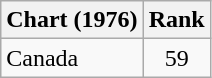<table class="wikitable">
<tr>
<th align="left">Chart (1976)</th>
<th style="text-align:center;">Rank</th>
</tr>
<tr>
<td>Canada</td>
<td style="text-align:center;">59</td>
</tr>
</table>
